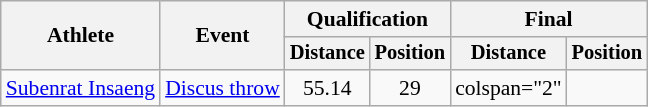<table class=wikitable style="font-size:90%">
<tr>
<th rowspan="2">Athlete</th>
<th rowspan="2">Event</th>
<th colspan="2">Qualification</th>
<th colspan="2">Final</th>
</tr>
<tr style="font-size:95%">
<th>Distance</th>
<th>Position</th>
<th>Distance</th>
<th>Position</th>
</tr>
<tr style=text-align:center>
<td style=text-align:left><a href='#'>Subenrat Insaeng</a></td>
<td style=text-align:left><a href='#'>Discus throw</a></td>
<td>55.14</td>
<td>29</td>
<td>colspan="2" </td>
</tr>
</table>
